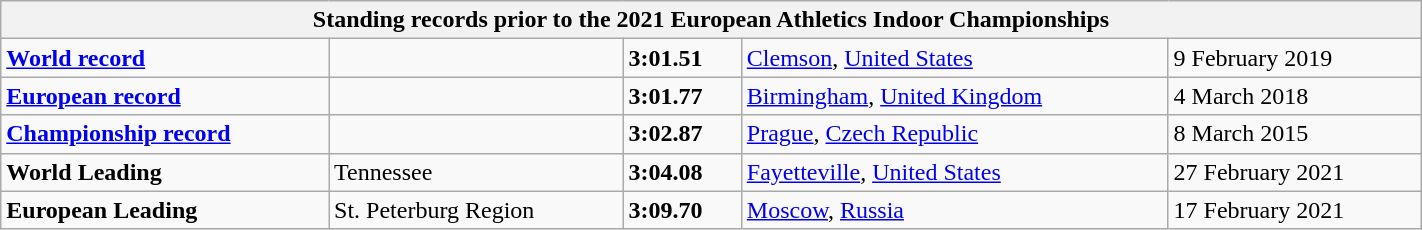<table class="wikitable" width=75%>
<tr>
<th colspan="5">Standing records prior to the 2021 European Athletics Indoor Championships</th>
</tr>
<tr>
<td><strong><a href='#'>World record</a></strong></td>
<td></td>
<td><strong> 3:01.51 </strong></td>
<td><a href='#'>Clemson</a>, <a href='#'>United States</a></td>
<td>9 February 2019</td>
</tr>
<tr>
<td><strong><a href='#'>European record</a></strong></td>
<td></td>
<td><strong>3:01.77</strong></td>
<td><a href='#'>Birmingham</a>, <a href='#'>United Kingdom</a></td>
<td>4 March 2018</td>
</tr>
<tr>
<td><strong><a href='#'>Championship record</a></strong></td>
<td></td>
<td><strong>3:02.87</strong></td>
<td><a href='#'>Prague</a>, <a href='#'>Czech Republic</a></td>
<td>8 March 2015</td>
</tr>
<tr>
<td><strong>World Leading</strong></td>
<td> Tennessee</td>
<td><strong>3:04.08 </strong></td>
<td><a href='#'>Fayetteville</a>, <a href='#'>United States</a></td>
<td>27 February 2021</td>
</tr>
<tr>
<td><strong>European Leading</strong></td>
<td> St. Peterburg Region</td>
<td><strong>3:09.70</strong></td>
<td><a href='#'>Moscow</a>, <a href='#'>Russia</a></td>
<td>17 February 2021</td>
</tr>
</table>
